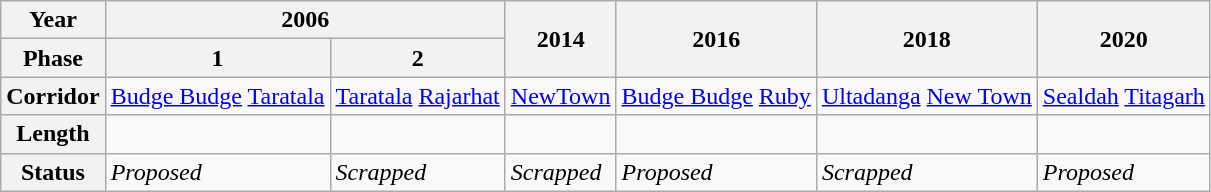<table class="wikitable">
<tr>
<th>Year</th>
<th colspan="2">2006</th>
<th rowspan="2">2014</th>
<th rowspan="2">2016</th>
<th rowspan="2">2018</th>
<th rowspan="2">2020</th>
</tr>
<tr>
<th>Phase</th>
<th>1</th>
<th>2</th>
</tr>
<tr>
<th>Corridor</th>
<td><a href='#'>Budge Budge</a>  <a href='#'>Taratala</a></td>
<td><a href='#'>Taratala</a>  <a href='#'>Rajarhat</a></td>
<td><a href='#'>NewTown</a></td>
<td><a href='#'>Budge Budge</a>  <a href='#'>Ruby</a></td>
<td><a href='#'>Ultadanga</a>  <a href='#'>New Town</a></td>
<td><a href='#'>Sealdah</a>  <a href='#'>Titagarh</a></td>
</tr>
<tr>
<th>Length</th>
<td></td>
<td></td>
<td></td>
<td></td>
<td></td>
<td></td>
</tr>
<tr>
<th>Status</th>
<td><em>Proposed</em></td>
<td><em>Scrapped</em></td>
<td><em>Scrapped</em></td>
<td><em>Proposed</em></td>
<td><em>Scrapped</em></td>
<td><em>Proposed</em></td>
</tr>
</table>
